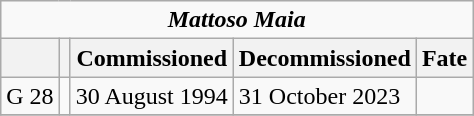<table class="collapsible wikitable">
<tr>
<td align=center colspan=5><strong><em>Mattoso Maia</em></strong></td>
</tr>
<tr>
<th></th>
<th></th>
<th>Commissioned</th>
<th>Decommissioned</th>
<th>Fate</th>
</tr>
<tr>
<td>G 28</td>
<td></td>
<td>30 August 1994</td>
<td>31 October 2023</td>
<td></td>
</tr>
<tr>
</tr>
</table>
